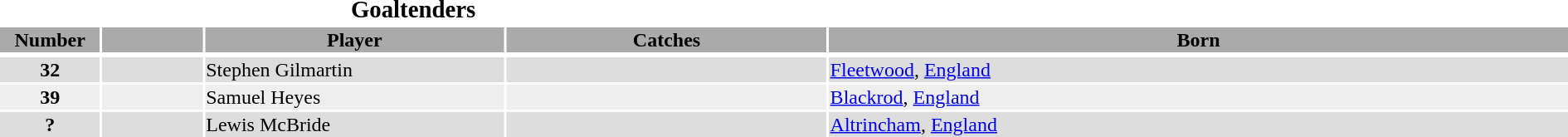<table width=100%}>
<tr>
<th colspan=4><big>Goaltenders</big></th>
</tr>
<tr bgcolor="#aaaaaa">
<th width=5%>Number</th>
<th width=5%></th>
<th width=15%>Player</th>
<th width=16%>Catches</th>
<th width=37%>Born</th>
</tr>
<tr>
</tr>
<tr bgcolor="#dddddd">
<td align=center><strong>32</strong></td>
<td align=center></td>
<td>Stephen Gilmartin</td>
<td></td>
<td><a href='#'>Fleetwood</a>, <a href='#'>England</a></td>
</tr>
<tr bgcolor="#eeeeee">
<td align=center><strong>39</strong></td>
<td align=center></td>
<td>Samuel Heyes</td>
<td></td>
<td><a href='#'>Blackrod</a>, <a href='#'>England</a></td>
</tr>
<tr bgcolor="#dddddd">
<td align=center><strong>?</strong></td>
<td align=center></td>
<td>Lewis McBride</td>
<td></td>
<td><a href='#'>Altrincham</a>, <a href='#'>England</a></td>
</tr>
</table>
